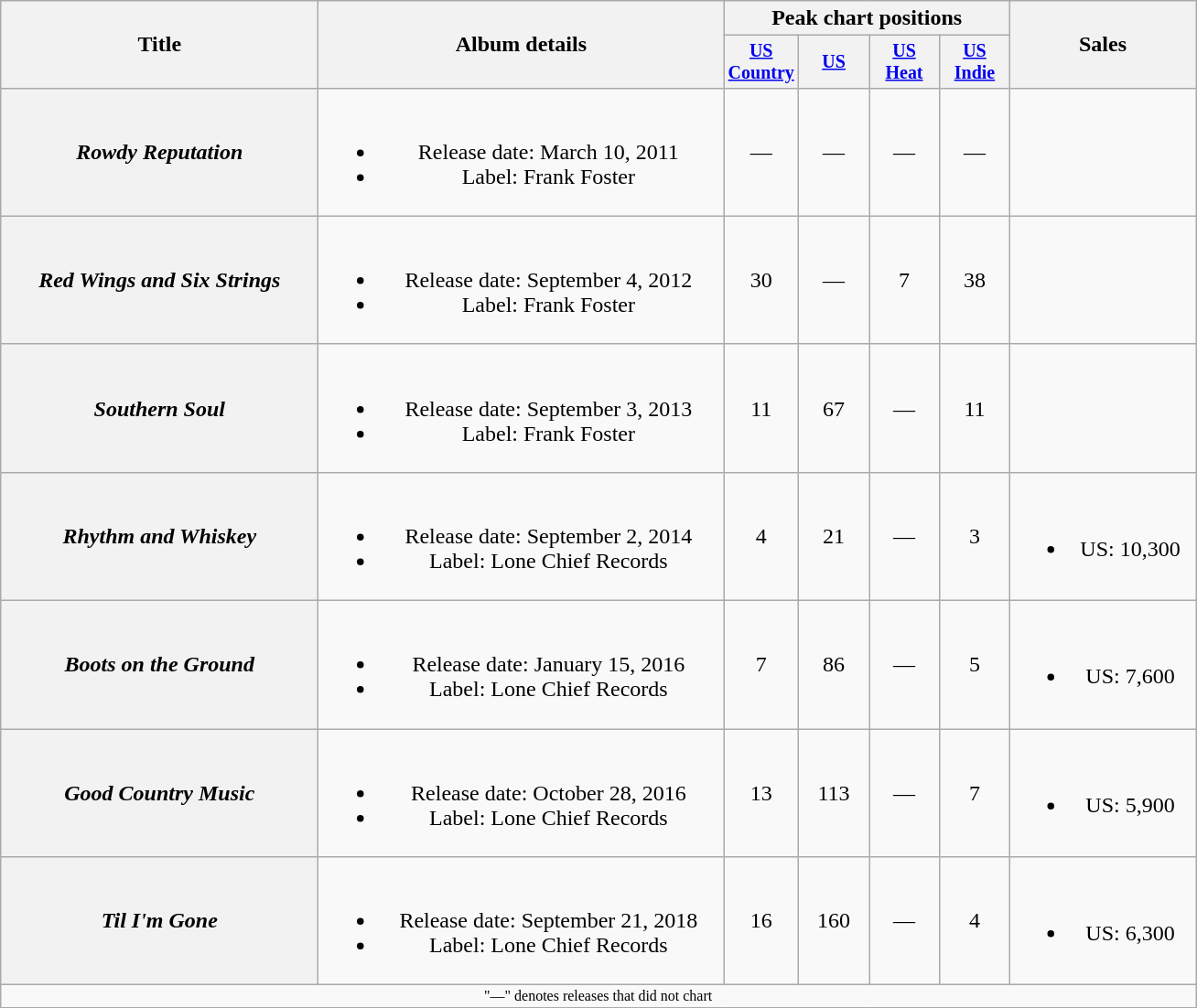<table class="wikitable plainrowheaders" style="text-align:center;">
<tr>
<th rowspan="2" style="width:14em;">Title</th>
<th rowspan="2" style="width:18em;">Album details</th>
<th colspan="4">Peak chart positions</th>
<th rowspan="2" style="width:8em;">Sales</th>
</tr>
<tr style="font-size:smaller;">
<th width="45"><a href='#'>US Country</a><br></th>
<th width="45"><a href='#'>US</a><br></th>
<th width="45"><a href='#'>US<br>Heat</a><br></th>
<th width="45"><a href='#'>US<br>Indie</a><br></th>
</tr>
<tr>
<th scope="row"><em>Rowdy Reputation</em></th>
<td><br><ul><li>Release date: March 10, 2011</li><li>Label: Frank Foster</li></ul></td>
<td>—</td>
<td>—</td>
<td>—</td>
<td>—</td>
<td></td>
</tr>
<tr>
<th scope="row"><em>Red Wings and Six Strings</em></th>
<td><br><ul><li>Release date: September 4, 2012</li><li>Label: Frank Foster</li></ul></td>
<td>30</td>
<td>—</td>
<td>7</td>
<td>38</td>
<td></td>
</tr>
<tr>
<th scope="row"><em>Southern Soul</em></th>
<td><br><ul><li>Release date: September 3, 2013</li><li>Label: Frank Foster</li></ul></td>
<td>11</td>
<td>67</td>
<td>—</td>
<td>11</td>
<td></td>
</tr>
<tr>
<th scope="row"><em>Rhythm and Whiskey</em></th>
<td><br><ul><li>Release date: September 2, 2014</li><li>Label: Lone Chief Records</li></ul></td>
<td>4</td>
<td>21</td>
<td>—</td>
<td>3</td>
<td><br><ul><li>US: 10,300</li></ul></td>
</tr>
<tr>
<th scope="row"><em>Boots on the Ground</em></th>
<td><br><ul><li>Release date: January 15, 2016</li><li>Label: Lone Chief Records</li></ul></td>
<td>7</td>
<td>86</td>
<td>—</td>
<td>5</td>
<td><br><ul><li>US: 7,600</li></ul></td>
</tr>
<tr>
<th scope="row"><em>Good Country Music</em></th>
<td><br><ul><li>Release date: October 28, 2016</li><li>Label: Lone Chief Records</li></ul></td>
<td>13</td>
<td>113</td>
<td>—</td>
<td>7</td>
<td><br><ul><li>US: 5,900</li></ul></td>
</tr>
<tr>
<th scope="row"><em>Til I'm Gone</em></th>
<td><br><ul><li>Release date: September 21, 2018</li><li>Label: Lone Chief Records</li></ul></td>
<td>16</td>
<td>160</td>
<td>—</td>
<td>4</td>
<td><br><ul><li>US: 6,300</li></ul></td>
</tr>
<tr>
<td colspan="7" style="font-size:8pt">"—" denotes releases that did not chart</td>
</tr>
</table>
